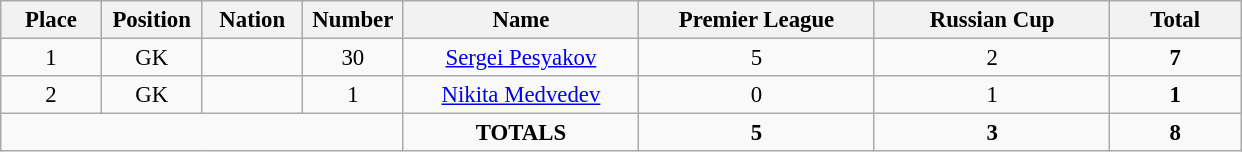<table class="wikitable" style="font-size: 95%; text-align: center;">
<tr>
<th width=60>Place</th>
<th width=60>Position</th>
<th width=60>Nation</th>
<th width=60>Number</th>
<th width=150>Name</th>
<th width=150>Premier League</th>
<th width=150>Russian Cup</th>
<th width=80><strong>Total</strong></th>
</tr>
<tr>
<td>1</td>
<td>GK</td>
<td></td>
<td>30</td>
<td><a href='#'>Sergei Pesyakov</a></td>
<td>5</td>
<td>2</td>
<td><strong>7</strong></td>
</tr>
<tr>
<td>2</td>
<td>GK</td>
<td></td>
<td>1</td>
<td><a href='#'>Nikita Medvedev</a></td>
<td>0</td>
<td>1</td>
<td><strong>1</strong></td>
</tr>
<tr>
<td colspan="4"></td>
<td><strong>TOTALS</strong></td>
<td><strong>5</strong></td>
<td><strong>3</strong></td>
<td><strong>8</strong></td>
</tr>
</table>
